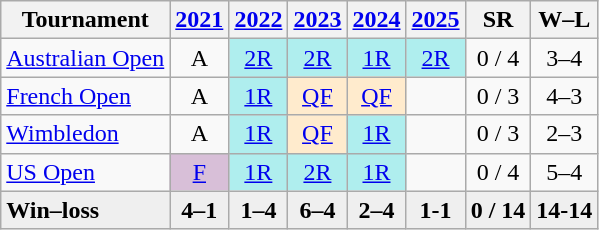<table class=wikitable style=text-align:center;>
<tr>
<th>Tournament</th>
<th><a href='#'>2021</a></th>
<th><a href='#'>2022</a></th>
<th><a href='#'>2023</a></th>
<th><a href='#'>2024</a></th>
<th><a href='#'>2025</a></th>
<th>SR</th>
<th>W–L</th>
</tr>
<tr>
<td align=left><a href='#'>Australian Open</a></td>
<td>A</td>
<td bgcolor=afeeee><a href='#'>2R</a></td>
<td bgcolor=afeeee><a href='#'>2R</a></td>
<td bgcolor=afeeee><a href='#'>1R</a></td>
<td bgcolor=afeeee><a href='#'>2R</a></td>
<td>0 / 4</td>
<td>3–4</td>
</tr>
<tr>
<td align=left><a href='#'>French Open</a></td>
<td>A</td>
<td bgcolor=afeeee><a href='#'>1R</a></td>
<td bgcolor=ffebcd><a href='#'>QF</a></td>
<td bgcolor=ffebcd><a href='#'>QF</a></td>
<td></td>
<td>0 / 3</td>
<td>4–3</td>
</tr>
<tr>
<td align=left><a href='#'>Wimbledon</a></td>
<td>A</td>
<td bgcolor=afeeee><a href='#'>1R</a></td>
<td bgcolor=ffebcd><a href='#'>QF</a></td>
<td bgcolor=afeeee><a href='#'>1R</a></td>
<td></td>
<td>0 / 3</td>
<td>2–3</td>
</tr>
<tr>
<td align=left><a href='#'>US Open</a></td>
<td bgcolor=thistle><a href='#'>F</a></td>
<td bgcolor=afeeee><a href='#'>1R</a></td>
<td bgcolor=afeeee><a href='#'>2R</a></td>
<td bgcolor=afeeee><a href='#'>1R</a></td>
<td></td>
<td>0 / 4</td>
<td>5–4</td>
</tr>
<tr style=font-weight:bold;background:#efefef>
<td style=text-align:left>Win–loss</td>
<td>4–1</td>
<td>1–4</td>
<td>6–4</td>
<td>2–4</td>
<td>1-1</td>
<td>0 / 14</td>
<td>14-14</td>
</tr>
</table>
